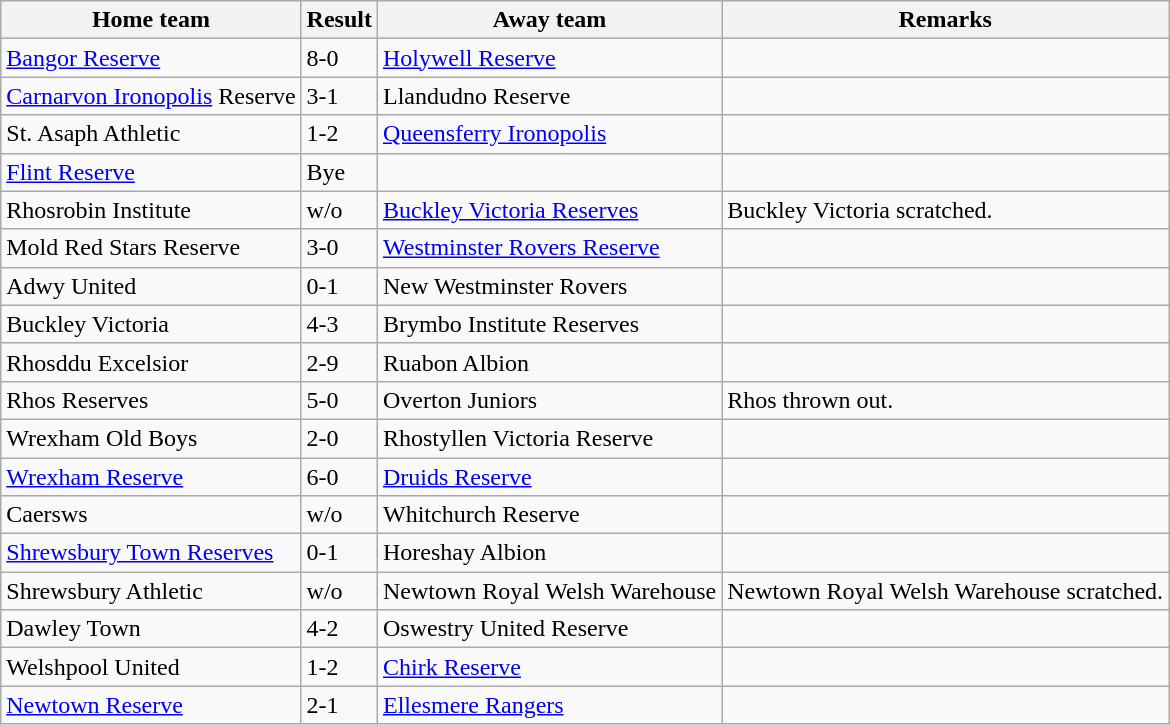<table class="wikitable">
<tr>
<th>Home team</th>
<th>Result</th>
<th>Away team</th>
<th>Remarks</th>
</tr>
<tr>
<td><a href='#'>Bangor Reserve</a></td>
<td>8-0</td>
<td><a href='#'>Holywell Reserve</a></td>
<td></td>
</tr>
<tr>
<td><a href='#'>Carnarvon Ironopolis</a> Reserve</td>
<td>3-1</td>
<td>Llandudno Reserve</td>
<td></td>
</tr>
<tr>
<td>St. Asaph Athletic</td>
<td>1-2</td>
<td><a href='#'>Queensferry Ironopolis</a></td>
<td></td>
</tr>
<tr>
<td><a href='#'>Flint Reserve</a></td>
<td>Bye</td>
<td></td>
<td></td>
</tr>
<tr>
<td>Rhosrobin Institute</td>
<td>w/o</td>
<td><a href='#'>Buckley Victoria Reserves</a></td>
<td>Buckley Victoria scratched.</td>
</tr>
<tr>
<td>Mold Red Stars Reserve</td>
<td>3-0</td>
<td><a href='#'>Westminster Rovers Reserve</a></td>
<td></td>
</tr>
<tr>
<td>Adwy United</td>
<td>0-1</td>
<td>New Westminster Rovers</td>
<td></td>
</tr>
<tr>
<td>Buckley Victoria</td>
<td>4-3</td>
<td>Brymbo Institute Reserves</td>
<td></td>
</tr>
<tr>
<td>Rhosddu Excelsior</td>
<td>2-9</td>
<td>Ruabon Albion</td>
<td></td>
</tr>
<tr>
<td>Rhos Reserves</td>
<td>5-0</td>
<td>Overton Juniors</td>
<td>Rhos thrown out.</td>
</tr>
<tr>
<td>Wrexham Old Boys</td>
<td>2-0</td>
<td>Rhostyllen Victoria Reserve</td>
<td></td>
</tr>
<tr>
<td><a href='#'>Wrexham Reserve</a></td>
<td>6-0</td>
<td><a href='#'>Druids Reserve</a></td>
<td></td>
</tr>
<tr>
<td>Caersws</td>
<td>w/o</td>
<td> Whitchurch Reserve</td>
<td></td>
</tr>
<tr>
<td> <a href='#'>Shrewsbury Town Reserves</a></td>
<td>0-1</td>
<td> Horeshay Albion</td>
<td></td>
</tr>
<tr>
<td> Shrewsbury Athletic</td>
<td>w/o</td>
<td>Newtown Royal Welsh Warehouse</td>
<td>Newtown Royal Welsh Warehouse scratched.</td>
</tr>
<tr>
<td> Dawley Town</td>
<td>4-2</td>
<td> Oswestry United Reserve</td>
<td></td>
</tr>
<tr>
<td>Welshpool United</td>
<td>1-2</td>
<td><a href='#'>Chirk Reserve</a></td>
<td></td>
</tr>
<tr>
<td><a href='#'>Newtown Reserve</a></td>
<td>2-1</td>
<td> <a href='#'>Ellesmere Rangers</a></td>
<td></td>
</tr>
</table>
